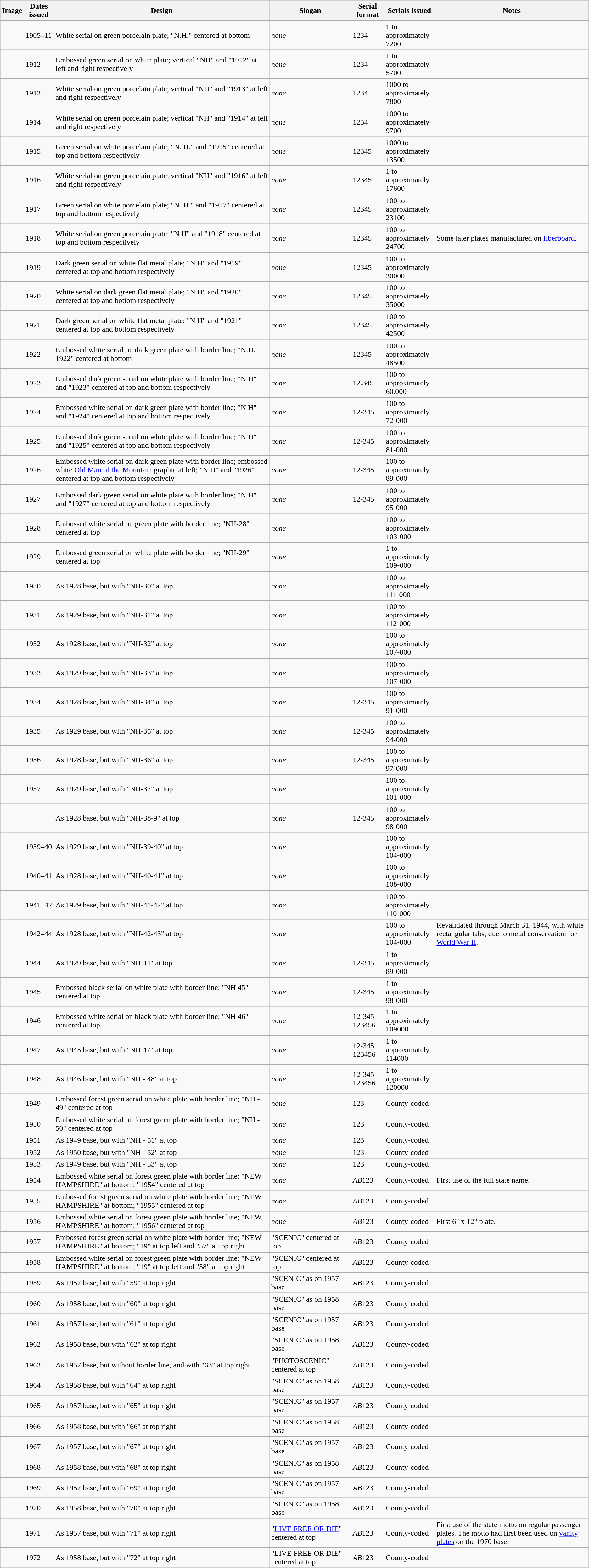<table class="wikitable">
<tr>
<th>Image</th>
<th>Dates issued</th>
<th>Design</th>
<th>Slogan</th>
<th>Serial format</th>
<th style="width:100px;">Serials issued</th>
<th>Notes</th>
</tr>
<tr>
<td></td>
<td>1905–11</td>
<td>White serial on green porcelain plate; "N.H." centered at bottom</td>
<td><em>none</em></td>
<td>1234</td>
<td>1 to approximately 7200</td>
<td></td>
</tr>
<tr>
<td></td>
<td>1912</td>
<td>Embossed green serial on white plate; vertical "NH" and "1912" at left and right respectively</td>
<td><em>none</em></td>
<td>1234</td>
<td>1 to approximately 5700</td>
<td></td>
</tr>
<tr>
<td></td>
<td>1913</td>
<td>White serial on green porcelain plate; vertical "NH" and "1913" at left and right respectively</td>
<td><em>none</em></td>
<td>1234</td>
<td>1000 to approximately 7800</td>
<td></td>
</tr>
<tr>
<td></td>
<td>1914</td>
<td>White serial on green porcelain plate; vertical "NH" and "1914" at left and right respectively</td>
<td><em>none</em></td>
<td>1234</td>
<td>1000 to approximately 9700</td>
<td></td>
</tr>
<tr>
<td></td>
<td>1915</td>
<td>Green serial on white porcelain plate; "N. H." and "1915" centered at top and bottom respectively</td>
<td><em>none</em></td>
<td>12345</td>
<td>1000 to approximately 13500</td>
<td></td>
</tr>
<tr>
<td></td>
<td>1916</td>
<td>White serial on green porcelain plate; vertical "NH" and "1916" at left and right respectively</td>
<td><em>none</em></td>
<td>12345</td>
<td>1 to approximately 17600</td>
<td></td>
</tr>
<tr>
<td></td>
<td>1917</td>
<td>Green serial on white porcelain plate; "N. H." and "1917" centered at top and bottom respectively</td>
<td><em>none</em></td>
<td>12345</td>
<td>100 to approximately 23100</td>
<td></td>
</tr>
<tr>
<td></td>
<td>1918</td>
<td>White serial on green porcelain plate; "N H" and "1918" centered at top and bottom respectively</td>
<td><em>none</em></td>
<td>12345</td>
<td>100 to approximately 24700</td>
<td>Some later plates manufactured on <a href='#'>fiberboard</a>.</td>
</tr>
<tr>
<td></td>
<td>1919</td>
<td>Dark green serial on white flat metal plate; "N H" and "1919" centered at top and bottom respectively</td>
<td><em>none</em></td>
<td>12345</td>
<td>100 to approximately 30000</td>
<td></td>
</tr>
<tr>
<td></td>
<td>1920</td>
<td>White serial on dark green flat metal plate; "N H" and "1920" centered at top and bottom respectively</td>
<td><em>none</em></td>
<td>12345</td>
<td>100 to approximately 35000</td>
<td></td>
</tr>
<tr>
<td></td>
<td>1921</td>
<td>Dark green serial on white flat metal plate; "N H" and "1921" centered at top and bottom respectively</td>
<td><em>none</em></td>
<td>12345</td>
<td>100 to approximately 42500</td>
<td></td>
</tr>
<tr>
<td></td>
<td>1922</td>
<td>Embossed white serial on dark green plate with border line; "N.H. 1922" centered at bottom</td>
<td><em>none</em></td>
<td>12345</td>
<td>100 to approximately 48500</td>
<td></td>
</tr>
<tr>
<td></td>
<td>1923</td>
<td>Embossed dark green serial on white plate with border line; "N H" and "1923" centered at top and bottom respectively</td>
<td><em>none</em></td>
<td>12.345</td>
<td>100 to approximately 60.000</td>
<td></td>
</tr>
<tr>
<td></td>
<td>1924</td>
<td>Embossed white serial on dark green plate with border line; "N H" and "1924" centered at top and bottom respectively</td>
<td><em>none</em></td>
<td>12-345</td>
<td>100 to approximately 72-000</td>
<td></td>
</tr>
<tr>
<td></td>
<td>1925</td>
<td>Embossed dark green serial on white plate with border line; "N H" and "1925" centered at top and bottom respectively</td>
<td><em>none</em></td>
<td>12-345</td>
<td>100 to approximately 81-000</td>
<td></td>
</tr>
<tr>
<td></td>
<td>1926</td>
<td>Embossed white serial on dark green plate with border line; embossed white <a href='#'>Old Man of the Mountain</a> graphic at left; "N H" and "1926" centered at top and bottom respectively</td>
<td><em>none</em></td>
<td>12-345</td>
<td>100 to approximately 89-000</td>
<td></td>
</tr>
<tr>
<td></td>
<td>1927</td>
<td>Embossed dark green serial on white plate with border line; "N H" and "1927" centered at top and bottom respectively</td>
<td><em>none</em></td>
<td>12-345</td>
<td>100 to approximately 95-000</td>
<td></td>
</tr>
<tr>
<td></td>
<td>1928</td>
<td>Embossed white serial on green plate with border line; "NH-28" centered at top</td>
<td><em>none</em></td>
<td></td>
<td>100 to approximately 103-000</td>
<td></td>
</tr>
<tr>
<td></td>
<td>1929</td>
<td>Embossed green serial on white plate with border line; "NH-29" centered at top</td>
<td><em>none</em></td>
<td></td>
<td>1 to approximately 109-000</td>
<td></td>
</tr>
<tr>
<td></td>
<td>1930</td>
<td>As 1928 base, but with "NH-30" at top</td>
<td><em>none</em></td>
<td></td>
<td>100 to approximately 111-000</td>
<td></td>
</tr>
<tr>
<td></td>
<td>1931</td>
<td>As 1929 base, but with "NH-31" at top</td>
<td><em>none</em></td>
<td></td>
<td>100 to approximately 112-000</td>
<td></td>
</tr>
<tr>
<td></td>
<td>1932</td>
<td>As 1928 base, but with "NH-32" at top</td>
<td><em>none</em></td>
<td></td>
<td>100 to approximately 107-000</td>
<td></td>
</tr>
<tr>
<td></td>
<td>1933</td>
<td>As 1929 base, but with "NH-33" at top</td>
<td><em>none</em></td>
<td></td>
<td>100 to approximately 107-000</td>
<td></td>
</tr>
<tr>
<td></td>
<td>1934</td>
<td>As 1928 base, but with "NH-34" at top</td>
<td><em>none</em></td>
<td>12-345</td>
<td>100 to approximately 91-000</td>
<td></td>
</tr>
<tr>
<td></td>
<td>1935</td>
<td>As 1929 base, but with "NH-35" at top</td>
<td><em>none</em></td>
<td>12-345</td>
<td>100 to approximately 94-000</td>
<td></td>
</tr>
<tr>
<td></td>
<td>1936</td>
<td>As 1928 base, but with "NH-36" at top</td>
<td><em>none</em></td>
<td>12-345</td>
<td>100 to approximately 97-000</td>
<td></td>
</tr>
<tr>
<td></td>
<td>1937</td>
<td>As 1929 base, but with "NH-37" at top</td>
<td><em>none</em></td>
<td></td>
<td>100 to approximately 101-000</td>
<td></td>
</tr>
<tr>
<td></td>
<td></td>
<td>As 1928 base, but with "NH-38-9" at top</td>
<td><em>none</em></td>
<td>12-345</td>
<td>100 to approximately 98-000</td>
<td></td>
</tr>
<tr>
<td></td>
<td>1939–40</td>
<td>As 1929 base, but with "NH-39-40" at top</td>
<td><em>none</em></td>
<td></td>
<td>100 to approximately 104-000</td>
<td></td>
</tr>
<tr>
<td></td>
<td>1940–41</td>
<td>As 1928 base, but with "NH-40-41" at top</td>
<td><em>none</em></td>
<td></td>
<td>100 to approximately 108-000</td>
<td></td>
</tr>
<tr>
<td></td>
<td>1941–42</td>
<td>As 1929 base, but with "NH-41-42" at top</td>
<td><em>none</em></td>
<td></td>
<td>100 to approximately 110-000</td>
<td></td>
</tr>
<tr>
<td><br></td>
<td>1942–44</td>
<td>As 1928 base, but with "NH-42-43" at top</td>
<td><em>none</em></td>
<td></td>
<td>100 to approximately 104-000</td>
<td>Revalidated through March 31, 1944, with white rectangular tabs, due to metal conservation for <a href='#'>World War II</a>.</td>
</tr>
<tr>
<td></td>
<td>1944</td>
<td>As 1929 base, but with "NH 44" at top</td>
<td><em>none</em></td>
<td>12-345</td>
<td>1 to approximately 89-000</td>
<td></td>
</tr>
<tr>
<td></td>
<td>1945</td>
<td>Embossed black serial on white plate with border line; "NH 45" centered at top</td>
<td><em>none</em></td>
<td>12-345</td>
<td>1 to approximately 98-000</td>
<td></td>
</tr>
<tr>
<td></td>
<td>1946</td>
<td>Embossed white serial on black plate with border line; "NH 46" centered at top</td>
<td><em>none</em></td>
<td>12-345<br>123456</td>
<td>1 to approximately 109000</td>
<td></td>
</tr>
<tr>
<td></td>
<td>1947</td>
<td>As 1945 base, but with "NH 47" at top</td>
<td><em>none</em></td>
<td>12-345<br>123456</td>
<td>1 to approximately 114000</td>
<td></td>
</tr>
<tr>
<td></td>
<td>1948</td>
<td>As 1946 base, but with "NH - 48" at top</td>
<td><em>none</em></td>
<td>12-345<br>123456</td>
<td>1 to approximately 120000</td>
<td></td>
</tr>
<tr>
<td></td>
<td>1949</td>
<td>Embossed forest green serial on white plate with border line; "NH - 49" centered at top</td>
<td><em>none</em></td>
<td>123</td>
<td>County-coded</td>
<td></td>
</tr>
<tr>
<td></td>
<td>1950</td>
<td>Embossed white serial on forest green plate with border line; "NH - 50" centered at top</td>
<td><em>none</em></td>
<td>123</td>
<td>County-coded</td>
<td></td>
</tr>
<tr>
<td></td>
<td>1951</td>
<td>As 1949 base, but with "NH - 51" at top</td>
<td><em>none</em></td>
<td>123</td>
<td>County-coded</td>
<td></td>
</tr>
<tr>
<td></td>
<td>1952</td>
<td>As 1950 base, but with "NH - 52" at top</td>
<td><em>none</em></td>
<td>123</td>
<td>County-coded</td>
<td></td>
</tr>
<tr>
<td></td>
<td>1953</td>
<td>As 1949 base, but with "NH - 53" at top</td>
<td><em>none</em></td>
<td>123</td>
<td>County-coded</td>
<td></td>
</tr>
<tr>
<td></td>
<td>1954</td>
<td>Embossed white serial on forest green plate with border line; "NEW HAMPSHIRE" at bottom; "1954" centered at top</td>
<td><em>none</em></td>
<td><em>AB</em>123</td>
<td>County-coded</td>
<td>First use of the full state name.</td>
</tr>
<tr>
<td></td>
<td>1955</td>
<td>Embossed forest green serial on white plate with border line; "NEW HAMPSHIRE" at bottom; "1955" centered at top</td>
<td><em>none</em></td>
<td><em>AB</em>123</td>
<td>County-coded</td>
<td></td>
</tr>
<tr>
<td></td>
<td>1956</td>
<td>Embossed white serial on forest green plate with border line; "NEW HAMPSHIRE" at bottom; "1956" centered at top</td>
<td><em>none</em></td>
<td><em>AB</em>123</td>
<td>County-coded</td>
<td>First 6" x 12" plate.</td>
</tr>
<tr>
<td></td>
<td>1957</td>
<td>Embossed forest green serial on white plate with border line; "NEW HAMPSHIRE" at bottom; "19" at top left and "57" at top right</td>
<td>"SCENIC" centered at top</td>
<td><em>AB</em>123</td>
<td>County-coded</td>
<td></td>
</tr>
<tr>
<td></td>
<td>1958</td>
<td>Embossed white serial on forest green plate with border line; "NEW HAMPSHIRE" at bottom; "19" at top left and "58" at top right</td>
<td>"SCENIC" centered at top</td>
<td><em>AB</em>123</td>
<td>County-coded</td>
<td></td>
</tr>
<tr>
<td></td>
<td>1959</td>
<td>As 1957 base, but with "59" at top right</td>
<td>"SCENIC" as on 1957 base</td>
<td><em>AB</em>123</td>
<td>County-coded</td>
<td></td>
</tr>
<tr>
<td></td>
<td>1960</td>
<td>As 1958 base, but with "60" at top right</td>
<td>"SCENIC" as on 1958 base</td>
<td><em>AB</em>123</td>
<td>County-coded</td>
<td></td>
</tr>
<tr>
<td></td>
<td>1961</td>
<td>As 1957 base, but with "61" at top right</td>
<td>"SCENIC" as on 1957 base</td>
<td><em>AB</em>123</td>
<td>County-coded</td>
<td></td>
</tr>
<tr>
<td></td>
<td>1962</td>
<td>As 1958 base, but with "62" at top right</td>
<td>"SCENIC" as on 1958 base</td>
<td><em>AB</em>123</td>
<td>County-coded</td>
<td></td>
</tr>
<tr>
<td></td>
<td>1963</td>
<td>As 1957 base, but without border line, and with "63" at top right</td>
<td>"PHOTOSCENIC" centered at top</td>
<td><em>AB</em>123</td>
<td>County-coded</td>
<td></td>
</tr>
<tr>
<td></td>
<td>1964</td>
<td>As 1958 base, but with "64" at top right</td>
<td>"SCENIC" as on 1958 base</td>
<td><em>AB</em>123</td>
<td>County-coded</td>
<td></td>
</tr>
<tr>
<td></td>
<td>1965</td>
<td>As 1957 base, but with "65" at top right</td>
<td>"SCENIC" as on 1957 base</td>
<td><em>AB</em>123</td>
<td>County-coded</td>
<td></td>
</tr>
<tr>
<td></td>
<td>1966</td>
<td>As 1958 base, but with "66" at top right</td>
<td>"SCENIC" as on 1958 base</td>
<td><em>AB</em>123</td>
<td>County-coded</td>
<td></td>
</tr>
<tr>
<td></td>
<td>1967</td>
<td>As 1957 base, but with "67" at top right</td>
<td>"SCENIC" as on 1957 base</td>
<td><em>AB</em>123</td>
<td>County-coded</td>
<td></td>
</tr>
<tr>
<td></td>
<td>1968</td>
<td>As 1958 base, but with "68" at top right</td>
<td>"SCENIC" as on 1958 base</td>
<td><em>AB</em>123</td>
<td>County-coded</td>
<td></td>
</tr>
<tr>
<td></td>
<td>1969</td>
<td>As 1957 base, but with "69" at top right</td>
<td>"SCENIC" as on 1957 base</td>
<td><em>AB</em>123</td>
<td>County-coded</td>
<td></td>
</tr>
<tr>
<td></td>
<td>1970</td>
<td>As 1958 base, but with "70" at top right</td>
<td>"SCENIC" as on 1958 base</td>
<td><em>AB</em>123</td>
<td>County-coded</td>
<td></td>
</tr>
<tr>
<td></td>
<td>1971</td>
<td>As 1957 base, but with "71" at top right</td>
<td>"<a href='#'>LIVE FREE OR DIE</a>" centered at top</td>
<td><em>AB</em>123</td>
<td>County-coded</td>
<td>First use of the state motto on regular passenger plates. The motto had first been used on <a href='#'>vanity plates</a> on the 1970 base.</td>
</tr>
<tr>
<td></td>
<td>1972</td>
<td>As 1958 base, but with "72" at top right</td>
<td>"LIVE FREE OR DIE" centered at top</td>
<td><em>AB</em>123</td>
<td>County-coded</td>
<td></td>
</tr>
</table>
